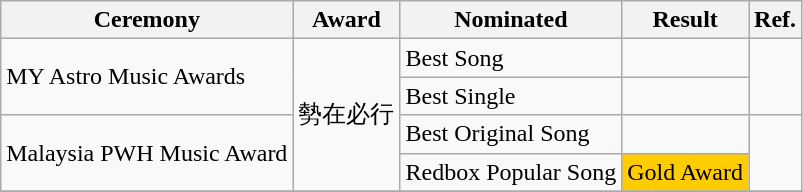<table class="wikitable sortable">
<tr>
<th>Ceremony</th>
<th>Award</th>
<th>Nominated</th>
<th>Result</th>
<th>Ref.</th>
</tr>
<tr>
<td rowspan="2">MY Astro Music Awards</td>
<td rowspan="4">勢在必行</td>
<td>Best Song</td>
<td></td>
<td rowspan="2"></td>
</tr>
<tr>
<td>Best Single</td>
<td></td>
</tr>
<tr>
<td rowspan="2">Malaysia PWH Music Award</td>
<td>Best Original Song</td>
<td></td>
<td rowspan="2"></td>
</tr>
<tr>
<td>Redbox Popular Song</td>
<td style="background:#fc0;"><div>Gold Award</div></td>
</tr>
<tr>
</tr>
</table>
